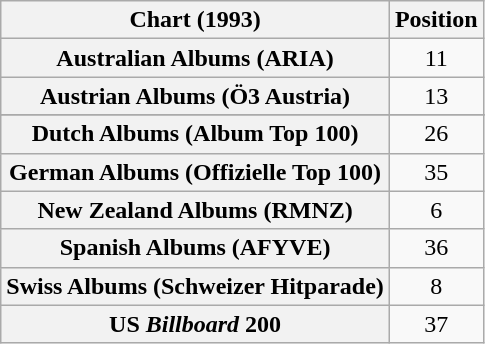<table class="wikitable sortable plainrowheaders" style="text-align:center">
<tr>
<th>Chart (1993)</th>
<th>Position</th>
</tr>
<tr>
<th scope="row">Australian Albums (ARIA)</th>
<td>11</td>
</tr>
<tr>
<th scope="row">Austrian Albums (Ö3 Austria)</th>
<td>13</td>
</tr>
<tr>
</tr>
<tr>
<th scope="row">Dutch Albums (Album Top 100)</th>
<td>26</td>
</tr>
<tr>
<th scope="row">German Albums (Offizielle Top 100)</th>
<td>35</td>
</tr>
<tr>
<th scope="row">New Zealand Albums (RMNZ)</th>
<td>6</td>
</tr>
<tr>
<th scope="row">Spanish Albums (AFYVE)</th>
<td>36</td>
</tr>
<tr>
<th scope="row">Swiss Albums (Schweizer Hitparade)</th>
<td>8</td>
</tr>
<tr>
<th scope="row">US <em>Billboard</em> 200</th>
<td>37</td>
</tr>
</table>
